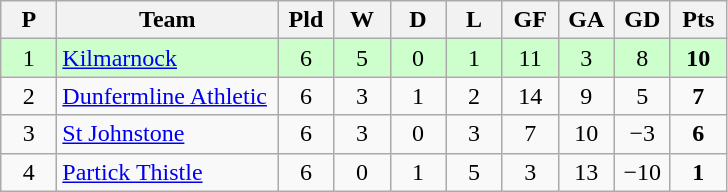<table class="wikitable" style="text-align: center;">
<tr>
<th width=30>P</th>
<th width=140>Team</th>
<th width=30>Pld</th>
<th width=30>W</th>
<th width=30>D</th>
<th width=30>L</th>
<th width=30>GF</th>
<th width=30>GA</th>
<th width=30>GD</th>
<th width=30>Pts</th>
</tr>
<tr style="background:#ccffcc;">
<td>1</td>
<td align=left><a href='#'>Kilmarnock</a></td>
<td>6</td>
<td>5</td>
<td>0</td>
<td>1</td>
<td>11</td>
<td>3</td>
<td>8</td>
<td><strong>10</strong></td>
</tr>
<tr>
<td>2</td>
<td align=left><a href='#'>Dunfermline Athletic</a></td>
<td>6</td>
<td>3</td>
<td>1</td>
<td>2</td>
<td>14</td>
<td>9</td>
<td>5</td>
<td><strong>7</strong></td>
</tr>
<tr>
<td>3</td>
<td align=left><a href='#'>St Johnstone</a></td>
<td>6</td>
<td>3</td>
<td>0</td>
<td>3</td>
<td>7</td>
<td>10</td>
<td>−3</td>
<td><strong>6</strong></td>
</tr>
<tr>
<td>4</td>
<td align=left><a href='#'>Partick Thistle</a></td>
<td>6</td>
<td>0</td>
<td>1</td>
<td>5</td>
<td>3</td>
<td>13</td>
<td>−10</td>
<td><strong>1</strong></td>
</tr>
</table>
